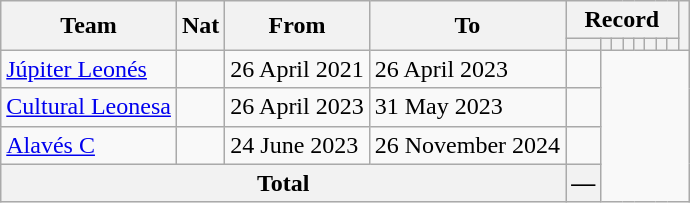<table class="wikitable" style="text-align: center">
<tr>
<th rowspan="2">Team</th>
<th rowspan="2">Nat</th>
<th rowspan="2">From</th>
<th rowspan="2">To</th>
<th colspan="8">Record</th>
<th rowspan=2></th>
</tr>
<tr>
<th></th>
<th></th>
<th></th>
<th></th>
<th></th>
<th></th>
<th></th>
<th></th>
</tr>
<tr>
<td align="left"><a href='#'>Júpiter Leonés</a></td>
<td></td>
<td align=left>26 April 2021</td>
<td align=left>26 April 2023<br></td>
<td></td>
</tr>
<tr>
<td align="left"><a href='#'>Cultural Leonesa</a></td>
<td></td>
<td align=left>26 April 2023</td>
<td align=left>31 May 2023<br></td>
<td></td>
</tr>
<tr>
<td align="left"><a href='#'>Alavés C</a></td>
<td></td>
<td align=left>24 June 2023</td>
<td align=left>26 November 2024<br></td>
<td></td>
</tr>
<tr>
<th colspan=4>Total<br></th>
<th>—</th>
</tr>
</table>
